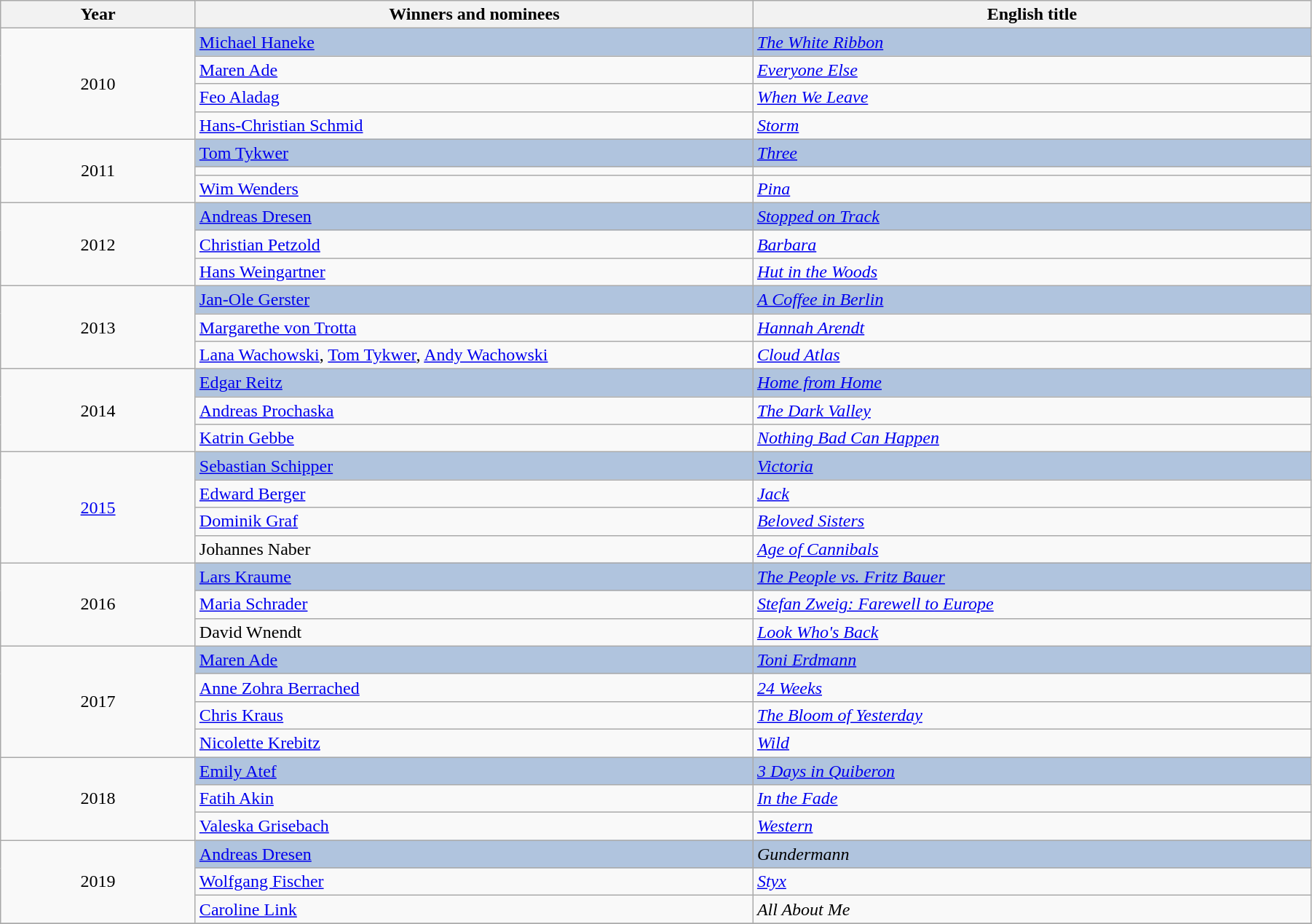<table class="wikitable" width="95%">
<tr>
<th width="100"><strong>Year</strong></th>
<th width="300"><strong>Winners and nominees</strong></th>
<th width="300"><strong>English title</strong></th>
</tr>
<tr>
<td rowspan="4" style="text-align:center;">2010</td>
<td style="background:#B0C4DE;"><a href='#'>Michael Haneke</a></td>
<td style="background:#B0C4DE;"><em><a href='#'>The White Ribbon</a></em></td>
</tr>
<tr>
<td><a href='#'>Maren Ade</a></td>
<td><em><a href='#'>Everyone Else</a></em></td>
</tr>
<tr>
<td><a href='#'>Feo Aladag</a></td>
<td><em><a href='#'>When We Leave</a></em></td>
</tr>
<tr>
<td><a href='#'>Hans-Christian Schmid</a></td>
<td><em><a href='#'>Storm</a></em></td>
</tr>
<tr>
<td rowspan="3" style="text-align:center;">2011</td>
<td style="background:#B0C4DE;"><a href='#'>Tom Tykwer</a></td>
<td style="background:#B0C4DE;"><em><a href='#'>Three</a></em></td>
</tr>
<tr>
<td></td>
<td><em></em></td>
</tr>
<tr>
<td><a href='#'>Wim Wenders</a></td>
<td><em><a href='#'>Pina</a></em></td>
</tr>
<tr>
<td rowspan="3" style="text-align:center;">2012</td>
<td style="background:#B0C4DE;"><a href='#'>Andreas Dresen</a></td>
<td style="background:#B0C4DE;"><em><a href='#'>Stopped on Track</a></em></td>
</tr>
<tr>
<td><a href='#'>Christian Petzold</a></td>
<td><em><a href='#'>Barbara</a></em></td>
</tr>
<tr>
<td><a href='#'>Hans Weingartner</a></td>
<td><em><a href='#'>Hut in the Woods</a></em></td>
</tr>
<tr>
<td rowspan="3" style="text-align:center;">2013</td>
<td style="background:#B0C4DE;"><a href='#'>Jan-Ole Gerster</a></td>
<td style="background:#B0C4DE;"><em><a href='#'>A Coffee in Berlin</a></em></td>
</tr>
<tr>
<td><a href='#'>Margarethe von Trotta</a></td>
<td><em><a href='#'>Hannah Arendt</a></em></td>
</tr>
<tr>
<td><a href='#'>Lana Wachowski</a>, <a href='#'>Tom Tykwer</a>, <a href='#'>Andy Wachowski</a></td>
<td><em><a href='#'>Cloud Atlas</a></em></td>
</tr>
<tr>
<td rowspan="3" style="text-align:center;">2014</td>
<td style="background:#B0C4DE;"><a href='#'>Edgar Reitz</a></td>
<td style="background:#B0C4DE;"><em><a href='#'>Home from Home</a></em></td>
</tr>
<tr>
<td><a href='#'>Andreas Prochaska</a></td>
<td><em><a href='#'>The Dark Valley</a></em></td>
</tr>
<tr>
<td><a href='#'>Katrin Gebbe</a></td>
<td><em><a href='#'>Nothing Bad Can Happen</a></em></td>
</tr>
<tr>
<td rowspan="4" style="text-align:center;"><a href='#'>2015</a></td>
<td style="background:#B0C4DE;"><a href='#'>Sebastian Schipper</a></td>
<td " style="background:#B0C4DE;"><em><a href='#'>Victoria</a></em></td>
</tr>
<tr>
<td><a href='#'>Edward Berger</a></td>
<td><em><a href='#'>Jack</a></em></td>
</tr>
<tr>
<td><a href='#'>Dominik Graf</a></td>
<td><em><a href='#'>Beloved Sisters</a></em></td>
</tr>
<tr>
<td>Johannes Naber</td>
<td><em><a href='#'>Age of Cannibals</a></em></td>
</tr>
<tr>
<td rowspan="3" style="text-align:center;">2016</td>
<td style="background:#B0C4DE;"><a href='#'>Lars Kraume</a></td>
<td style="background:#B0C4DE;"><em><a href='#'>The People vs. Fritz Bauer</a></em></td>
</tr>
<tr>
<td><a href='#'>Maria Schrader</a></td>
<td><em><a href='#'>Stefan Zweig: Farewell to Europe</a></em></td>
</tr>
<tr>
<td>David Wnendt</td>
<td><em><a href='#'>Look Who's Back</a></em></td>
</tr>
<tr>
<td rowspan="4" style="text-align:center;">2017</td>
<td style="background:#B0C4DE;"><a href='#'>Maren Ade</a></td>
<td style="background:#B0C4DE;"><em><a href='#'>Toni Erdmann</a></em></td>
</tr>
<tr>
<td><a href='#'>Anne Zohra Berrached</a></td>
<td><em><a href='#'>24 Weeks</a></em></td>
</tr>
<tr>
<td><a href='#'>Chris Kraus</a></td>
<td><em><a href='#'>The Bloom of Yesterday</a></em></td>
</tr>
<tr>
<td><a href='#'>Nicolette Krebitz</a></td>
<td><em><a href='#'>Wild</a></em></td>
</tr>
<tr>
<td rowspan="3" style="text-align:center;">2018</td>
<td style="background:#B0C4DE;"><a href='#'>Emily Atef</a></td>
<td style="background:#B0C4DE;"><em><a href='#'>3 Days in Quiberon</a></em></td>
</tr>
<tr>
<td><a href='#'>Fatih Akin</a></td>
<td><em><a href='#'>In the Fade</a></em></td>
</tr>
<tr>
<td><a href='#'>Valeska Grisebach</a></td>
<td><em><a href='#'>Western</a></em></td>
</tr>
<tr>
<td rowspan="3" style="text-align:center;">2019</td>
<td style="background:#B0C4DE;"><a href='#'>Andreas Dresen</a></td>
<td style="background:#B0C4DE;"><em>Gundermann</em></td>
</tr>
<tr>
<td><a href='#'>Wolfgang Fischer</a></td>
<td><em><a href='#'>Styx</a></em></td>
</tr>
<tr>
<td><a href='#'>Caroline Link</a></td>
<td><em>All About Me</em></td>
</tr>
<tr>
</tr>
</table>
